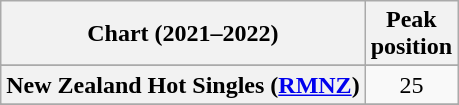<table class="wikitable sortable plainrowheaders" style="text-align:center">
<tr>
<th scope="col">Chart (2021–2022)</th>
<th scope="col">Peak<br>position</th>
</tr>
<tr>
</tr>
<tr>
<th scope="row">New Zealand Hot Singles (<a href='#'>RMNZ</a>)</th>
<td>25</td>
</tr>
<tr>
</tr>
<tr>
</tr>
<tr>
</tr>
</table>
